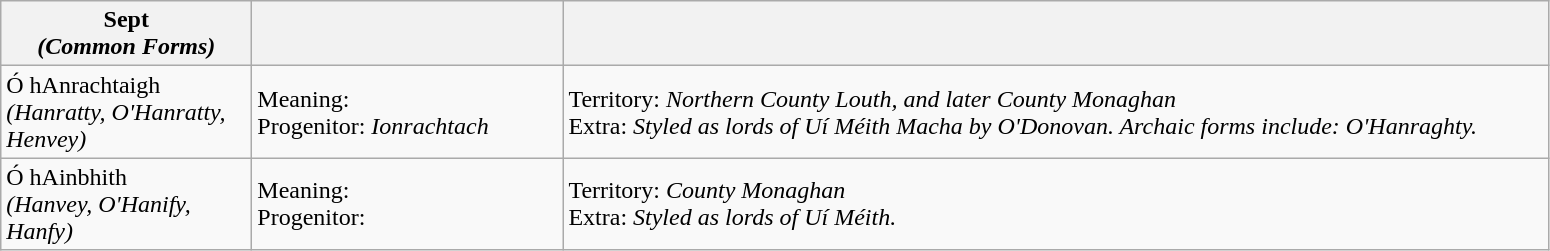<table class="wikitable">
<tr>
<th width="160"><strong>Sept</strong><br><strong><em>(Common Forms)</em></strong></th>
<th width="200"></th>
<th width="650"></th>
</tr>
<tr>
<td>Ó hAnrachtaigh <br><em>(Hanratty, O'Hanratty, Henvey)</em></td>
<td>Meaning:<br>Progenitor: <em>Ionrachtach</em></td>
<td>Territory: <em>Northern County Louth, and later County Monaghan</em><br>Extra: <em>Styled as lords of Uí Méith Macha by O'Donovan. Archaic forms include: O'Hanraghty.</em></td>
</tr>
<tr>
<td>Ó hAinbhith<br><em>(Hanvey, O'Hanify, Hanfy)</em></td>
<td>Meaning:<br>Progenitor:</td>
<td>Territory: <em>County Monaghan</em><br>Extra: <em>Styled as lords of Uí Méith.</em></td>
</tr>
</table>
